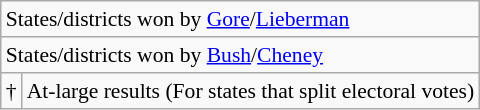<table class="wikitable" style="font-size:90%; line-height:1.2">
<tr>
<td colspan=2>States/districts won by <a href='#'>Gore</a>/<a href='#'>Lieberman</a></td>
</tr>
<tr>
<td colspan=2>States/districts won by <a href='#'>Bush</a>/<a href='#'>Cheney</a></td>
</tr>
<tr>
<td>†</td>
<td>At-large results (For states that split electoral votes)</td>
</tr>
</table>
